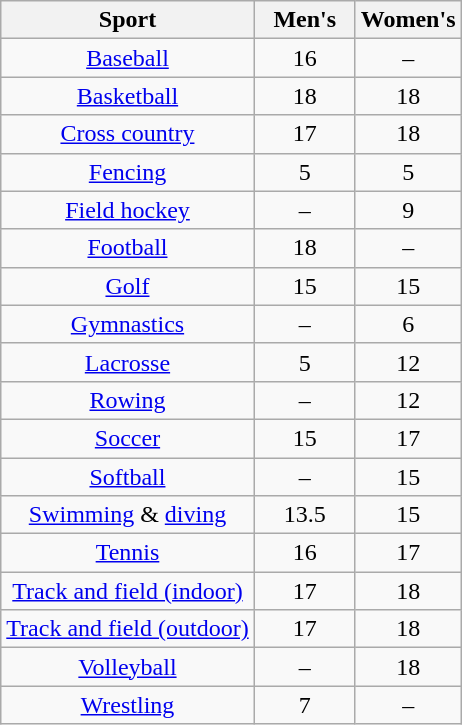<table class="wikitable sortable" style="text-align:center;">
<tr>
<th>Sport</th>
<th width=60>Men's</th>
<th>Women's</th>
</tr>
<tr>
<td><a href='#'>Baseball</a></td>
<td>16</td>
<td>–</td>
</tr>
<tr>
<td><a href='#'>Basketball</a></td>
<td>18</td>
<td>18</td>
</tr>
<tr>
<td><a href='#'>Cross country</a></td>
<td>17</td>
<td>18</td>
</tr>
<tr>
<td><a href='#'>Fencing</a></td>
<td>5</td>
<td>5</td>
</tr>
<tr>
<td><a href='#'>Field hockey</a></td>
<td>–</td>
<td>9</td>
</tr>
<tr>
<td><a href='#'>Football</a></td>
<td>18</td>
<td>–</td>
</tr>
<tr>
<td><a href='#'>Golf</a></td>
<td>15</td>
<td>15</td>
</tr>
<tr>
<td><a href='#'>Gymnastics</a></td>
<td>–</td>
<td>6</td>
</tr>
<tr>
<td><a href='#'>Lacrosse</a></td>
<td>5</td>
<td>12</td>
</tr>
<tr>
<td><a href='#'>Rowing</a></td>
<td>–</td>
<td>12</td>
</tr>
<tr>
<td><a href='#'>Soccer</a></td>
<td>15</td>
<td>17</td>
</tr>
<tr>
<td><a href='#'>Softball</a></td>
<td>–</td>
<td>15</td>
</tr>
<tr>
<td><a href='#'>Swimming</a> & <a href='#'>diving</a></td>
<td>13.5</td>
<td>15</td>
</tr>
<tr>
<td><a href='#'>Tennis</a></td>
<td>16</td>
<td>17</td>
</tr>
<tr>
<td><a href='#'>Track and field (indoor)</a></td>
<td>17</td>
<td>18</td>
</tr>
<tr>
<td><a href='#'>Track and field (outdoor)</a></td>
<td>17</td>
<td>18</td>
</tr>
<tr>
<td><a href='#'>Volleyball</a></td>
<td>–</td>
<td>18</td>
</tr>
<tr>
<td><a href='#'>Wrestling</a></td>
<td>7</td>
<td>–</td>
</tr>
</table>
